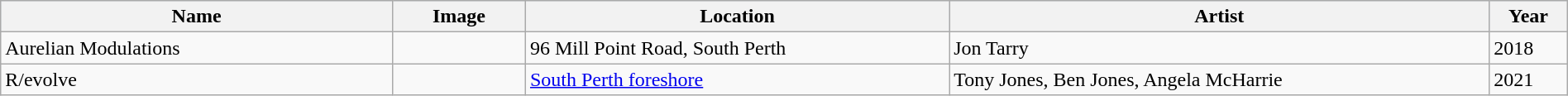<table class="wikitable" style="width:100%;">
<tr style="background:#def; text-align:center;">
<th style="width:25%;">Name</th>
<th style="width:100px;">Image</th>
<th>Location</th>
<th>Artist</th>
<th>Year</th>
</tr>
<tr>
<td>Aurelian Modulations</td>
<td></td>
<td>96 Mill Point Road, South Perth</td>
<td>Jon Tarry</td>
<td>2018</td>
</tr>
<tr>
<td>R/evolve</td>
<td></td>
<td><a href='#'>South Perth foreshore</a></td>
<td>Tony Jones, Ben Jones, Angela McHarrie</td>
<td>2021</td>
</tr>
</table>
